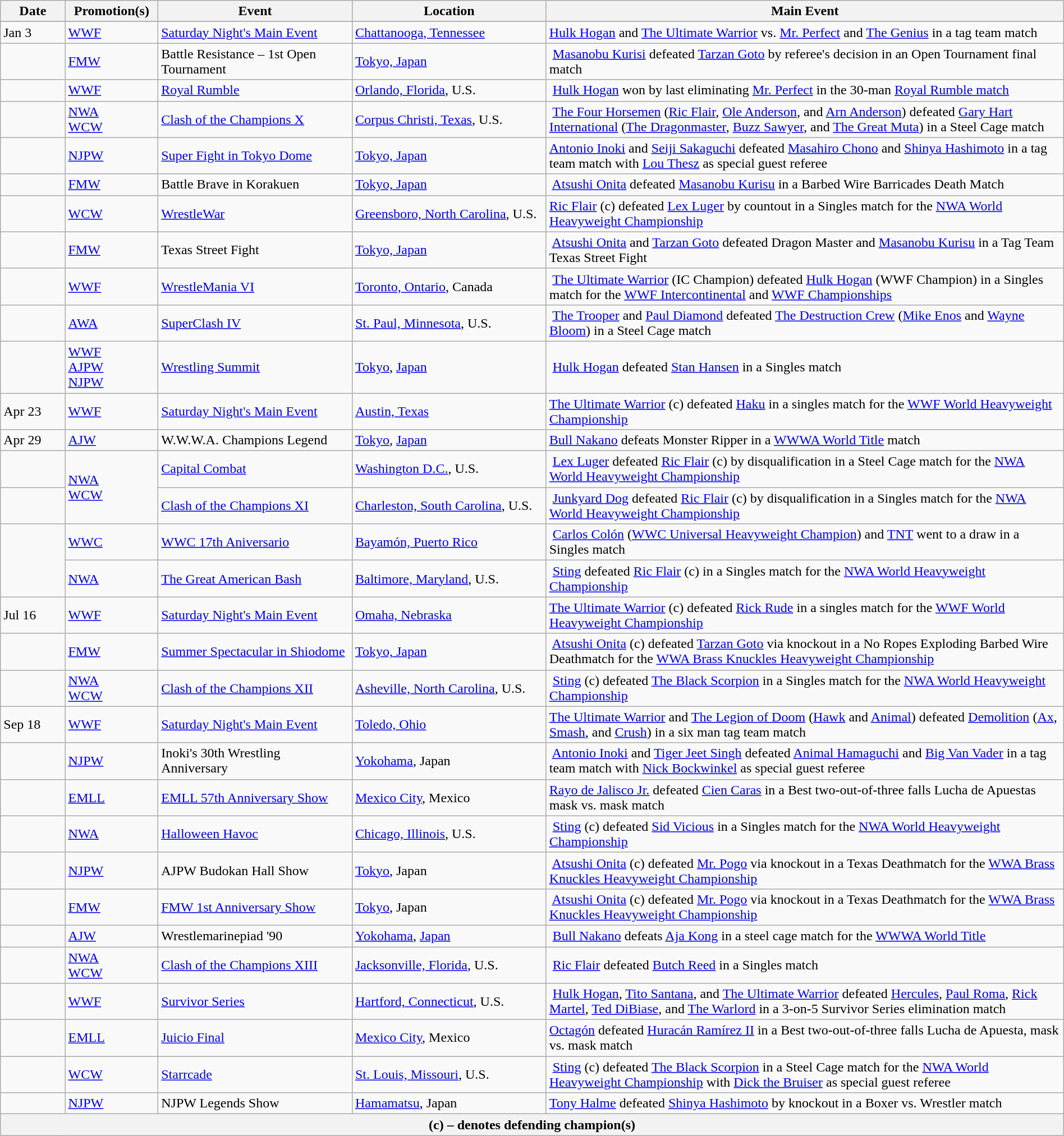<table class="wikitable" style="width:100%;">
<tr>
<th width="5%">Date</th>
<th width="5%">Promotion(s)</th>
<th style="width:15%;">Event</th>
<th style="width:15%;">Location</th>
<th style="width:40%;">Main Event</th>
</tr>
<tr style="width:20%;" |Notes>
</tr>
<tr>
<td>Jan 3</td>
<td><a href='#'>WWF</a></td>
<td><a href='#'>Saturday Night's Main Event</a></td>
<td><a href='#'>Chattanooga, Tennessee</a></td>
<td><a href='#'>Hulk Hogan</a> and <a href='#'>The Ultimate Warrior</a> vs. <a href='#'>Mr. Perfect</a> and <a href='#'>The Genius</a> in a tag team match</td>
</tr>
<tr>
<td></td>
<td><a href='#'>FMW</a></td>
<td>Battle Resistance – 1st Open Tournament</td>
<td><a href='#'>Tokyo, Japan</a></td>
<td> <a href='#'>Masanobu Kurisi</a> defeated <a href='#'>Tarzan Goto</a> by referee's decision in an Open Tournament final match</td>
</tr>
<tr>
<td></td>
<td><a href='#'>WWF</a></td>
<td><a href='#'>Royal Rumble</a></td>
<td><a href='#'>Orlando, Florida</a>, U.S.</td>
<td> <a href='#'>Hulk Hogan</a> won by last eliminating <a href='#'>Mr. Perfect</a> in the 30-man <a href='#'>Royal Rumble match</a></td>
</tr>
<tr>
<td></td>
<td><a href='#'>NWA</a><br><a href='#'>WCW</a></td>
<td><a href='#'>Clash of the Champions X</a></td>
<td><a href='#'>Corpus Christi, Texas</a>, U.S.</td>
<td> <a href='#'>The Four Horsemen</a> (<a href='#'>Ric Flair</a>, <a href='#'>Ole Anderson</a>, and <a href='#'>Arn Anderson</a>) defeated <a href='#'>Gary Hart International</a> (<a href='#'>The Dragonmaster</a>, <a href='#'>Buzz Sawyer</a>, and <a href='#'>The Great Muta</a>) in a Steel Cage match</td>
</tr>
<tr>
<td></td>
<td><a href='#'>NJPW</a></td>
<td><a href='#'>Super Fight in Tokyo Dome</a></td>
<td><a href='#'>Tokyo, Japan</a></td>
<td><a href='#'>Antonio Inoki</a> and <a href='#'>Seiji Sakaguchi</a> defeated <a href='#'>Masahiro Chono</a> and <a href='#'>Shinya Hashimoto</a> in a tag team match with <a href='#'>Lou Thesz</a> as special guest referee</td>
</tr>
<tr>
<td></td>
<td><a href='#'>FMW</a></td>
<td>Battle Brave in Korakuen</td>
<td><a href='#'>Tokyo, Japan</a></td>
<td> <a href='#'>Atsushi Onita</a> defeated <a href='#'>Masanobu Kurisu</a> in a Barbed Wire Barricades Death Match</td>
</tr>
<tr>
<td></td>
<td><a href='#'>WCW</a></td>
<td><a href='#'>WrestleWar</a></td>
<td><a href='#'>Greensboro, North Carolina</a>, U.S.</td>
<td><a href='#'>Ric Flair</a> (c) defeated <a href='#'>Lex Luger</a> by countout in a Singles match for the <a href='#'>NWA World Heavyweight Championship</a></td>
</tr>
<tr>
<td></td>
<td><a href='#'>FMW</a></td>
<td>Texas Street Fight</td>
<td><a href='#'>Tokyo, Japan</a></td>
<td> <a href='#'>Atsushi Onita</a> and <a href='#'>Tarzan Goto</a> defeated Dragon Master and <a href='#'>Masanobu Kurisu</a> in a Tag Team Texas Street Fight</td>
</tr>
<tr>
<td></td>
<td><a href='#'>WWF</a></td>
<td><a href='#'>WrestleMania VI</a></td>
<td><a href='#'>Toronto, Ontario</a>, Canada</td>
<td> <a href='#'>The Ultimate Warrior</a> (IC Champion) defeated <a href='#'>Hulk Hogan</a> (WWF Champion) in a Singles match for the <a href='#'>WWF Intercontinental</a> and <a href='#'>WWF Championships</a></td>
</tr>
<tr>
<td></td>
<td><a href='#'>AWA</a></td>
<td><a href='#'>SuperClash IV</a></td>
<td><a href='#'>St. Paul, Minnesota</a>, U.S.</td>
<td> <a href='#'>The Trooper</a> and <a href='#'>Paul Diamond</a> defeated <a href='#'>The Destruction Crew</a> (<a href='#'>Mike Enos</a> and <a href='#'>Wayne Bloom</a>) in a Steel Cage match</td>
</tr>
<tr>
<td></td>
<td><a href='#'>WWF</a><br><a href='#'>AJPW</a><br><a href='#'>NJPW</a></td>
<td><a href='#'>Wrestling Summit</a></td>
<td><a href='#'>Tokyo</a>, <a href='#'>Japan</a></td>
<td> <a href='#'>Hulk Hogan</a> defeated <a href='#'>Stan Hansen</a> in a Singles match</td>
</tr>
<tr>
<td>Apr 23</td>
<td><a href='#'>WWF</a></td>
<td><a href='#'>Saturday Night's Main Event</a></td>
<td><a href='#'>Austin, Texas</a></td>
<td><a href='#'>The Ultimate Warrior</a> (c) defeated <a href='#'>Haku</a> in a singles match for the <a href='#'>WWF World Heavyweight Championship</a></td>
</tr>
<tr>
<td>Apr 29</td>
<td><a href='#'> AJW</a></td>
<td>W.W.W.A. Champions Legend</td>
<td><a href='#'>Tokyo</a>, <a href='#'>Japan</a></td>
<td><a href='#'>Bull Nakano</a> defeats Monster Ripper in a <a href='#'> WWWA World Title</a> match</td>
</tr>
<tr>
<td></td>
<td rowspan=2><a href='#'>NWA</a><br><a href='#'>WCW</a></td>
<td><a href='#'>Capital Combat</a></td>
<td><a href='#'>Washington D.C.</a>, U.S.</td>
<td> <a href='#'>Lex Luger</a> defeated <a href='#'>Ric Flair</a> (c) by disqualification in a Steel Cage match for the <a href='#'>NWA World Heavyweight Championship</a></td>
</tr>
<tr>
<td></td>
<td><a href='#'>Clash of the Champions XI</a></td>
<td><a href='#'>Charleston, South Carolina</a>, U.S.</td>
<td> <a href='#'>Junkyard Dog</a> defeated <a href='#'>Ric Flair</a> (c) by disqualification in a Singles match for the <a href='#'>NWA World Heavyweight Championship</a></td>
</tr>
<tr>
<td rowspan=2></td>
<td><a href='#'>WWC</a></td>
<td><a href='#'>WWC 17th Aniversario</a></td>
<td><a href='#'>Bayamón, Puerto Rico</a></td>
<td> <a href='#'>Carlos Colón</a> (<a href='#'>WWC Universal Heavyweight Champion</a>) and <a href='#'>TNT</a> went to a draw in a Singles match</td>
</tr>
<tr>
<td><a href='#'>NWA</a></td>
<td><a href='#'>The Great American Bash</a></td>
<td><a href='#'>Baltimore, Maryland</a>, U.S.</td>
<td> <a href='#'>Sting</a> defeated <a href='#'>Ric Flair</a> (c) in a Singles match for the <a href='#'>NWA World Heavyweight Championship</a></td>
</tr>
<tr>
<td>Jul 16</td>
<td><a href='#'>WWF</a></td>
<td><a href='#'>Saturday Night's Main Event</a></td>
<td><a href='#'>Omaha, Nebraska</a></td>
<td><a href='#'>The Ultimate Warrior</a> (c) defeated <a href='#'>Rick Rude</a> in a singles match for the <a href='#'>WWF World Heavyweight Championship</a></td>
</tr>
<tr>
<td></td>
<td><a href='#'>FMW</a></td>
<td><a href='#'>Summer Spectacular in Shiodome</a></td>
<td><a href='#'>Tokyo, Japan</a></td>
<td> <a href='#'>Atsushi Onita</a> (c) defeated <a href='#'>Tarzan Goto</a> via knockout in a No Ropes Exploding Barbed Wire Deathmatch for the <a href='#'>WWA Brass Knuckles Heavyweight Championship</a></td>
</tr>
<tr>
<td></td>
<td><a href='#'>NWA</a><br><a href='#'>WCW</a></td>
<td><a href='#'>Clash of the Champions XII</a></td>
<td><a href='#'>Asheville, North Carolina</a>, U.S.</td>
<td> <a href='#'>Sting</a> (c) defeated <a href='#'>The Black Scorpion</a> in a Singles match for the <a href='#'>NWA World Heavyweight Championship</a></td>
</tr>
<tr>
<td>Sep 18</td>
<td><a href='#'>WWF</a></td>
<td><a href='#'>Saturday Night's Main Event</a></td>
<td><a href='#'>Toledo, Ohio</a></td>
<td><a href='#'>The Ultimate Warrior</a> and <a href='#'>The Legion of Doom</a> (<a href='#'>Hawk</a> and <a href='#'>Animal</a>) defeated <a href='#'>Demolition</a> (<a href='#'>Ax</a>, <a href='#'>Smash</a>, and <a href='#'>Crush</a>) in a six man tag team match</td>
</tr>
<tr>
<td></td>
<td><a href='#'>NJPW</a></td>
<td>Inoki's 30th Wrestling Anniversary</td>
<td><a href='#'>Yokohama</a>, Japan</td>
<td> <a href='#'>Antonio Inoki</a> and <a href='#'>Tiger Jeet Singh</a> defeated <a href='#'>Animal Hamaguchi</a> and <a href='#'>Big Van Vader</a> in a tag team match with <a href='#'>Nick Bockwinkel</a> as special guest referee</td>
</tr>
<tr>
<td></td>
<td><a href='#'>EMLL</a></td>
<td><a href='#'>EMLL 57th Anniversary Show</a></td>
<td><a href='#'>Mexico City</a>, Mexico</td>
<td><a href='#'>Rayo de Jalisco Jr.</a> defeated <a href='#'>Cien Caras</a> in a Best two-out-of-three falls Lucha de Apuestas mask vs. mask match</td>
</tr>
<tr>
<td></td>
<td><a href='#'>NWA</a></td>
<td><a href='#'>Halloween Havoc</a></td>
<td><a href='#'>Chicago, Illinois</a>, U.S.</td>
<td> <a href='#'>Sting</a> (c) defeated <a href='#'>Sid Vicious</a> in a Singles match for the <a href='#'>NWA World Heavyweight Championship</a></td>
</tr>
<tr>
<td></td>
<td><a href='#'>NJPW</a></td>
<td>AJPW Budokan Hall Show</td>
<td><a href='#'>Tokyo</a>, Japan</td>
<td> <a href='#'>Atsushi Onita</a> (c) defeated <a href='#'>Mr. Pogo</a> via knockout in a Texas Deathmatch for the <a href='#'>WWA Brass Knuckles Heavyweight Championship</a></td>
</tr>
<tr>
<td></td>
<td><a href='#'>FMW</a></td>
<td><a href='#'>FMW 1st Anniversary Show</a></td>
<td><a href='#'>Tokyo</a>, Japan</td>
<td> <a href='#'>Atsushi Onita</a> (c) defeated <a href='#'>Mr. Pogo</a> via knockout in a Texas Deathmatch for the <a href='#'>WWA Brass Knuckles Heavyweight Championship</a></td>
</tr>
<tr>
<td></td>
<td><a href='#'> AJW</a></td>
<td>Wrestlemarinepiad '90</td>
<td><a href='#'>Yokohama</a>, <a href='#'>Japan</a></td>
<td> <a href='#'>Bull Nakano</a> defeats <a href='#'>Aja Kong</a> in a steel cage match for the <a href='#'> WWWA World Title</a></td>
</tr>
<tr>
<td></td>
<td><a href='#'>NWA</a><br><a href='#'>WCW</a></td>
<td><a href='#'>Clash of the Champions XIII</a></td>
<td><a href='#'>Jacksonville, Florida</a>, U.S.</td>
<td> <a href='#'>Ric Flair</a> defeated <a href='#'>Butch Reed</a> in a Singles match</td>
</tr>
<tr>
<td></td>
<td><a href='#'>WWF</a></td>
<td><a href='#'>Survivor Series</a></td>
<td><a href='#'>Hartford, Connecticut</a>, U.S.</td>
<td> <a href='#'>Hulk Hogan</a>, <a href='#'>Tito Santana</a>, and <a href='#'>The Ultimate Warrior</a> defeated <a href='#'>Hercules</a>, <a href='#'>Paul Roma</a>, <a href='#'>Rick Martel</a>, <a href='#'>Ted DiBiase</a>, and <a href='#'>The Warlord</a> in a 3-on-5 Survivor Series elimination match</td>
</tr>
<tr>
<td></td>
<td><a href='#'>EMLL</a></td>
<td><a href='#'>Juicio Final</a></td>
<td><a href='#'>Mexico City</a>, Mexico</td>
<td><a href='#'>Octagón</a> defeated <a href='#'>Huracán Ramírez II</a> in a Best two-out-of-three falls Lucha de Apuesta, mask vs. mask match</td>
</tr>
<tr>
<td></td>
<td><a href='#'>WCW</a></td>
<td><a href='#'>Starrcade</a></td>
<td><a href='#'>St. Louis, Missouri</a>, U.S.</td>
<td> <a href='#'>Sting</a> (c) defeated <a href='#'>The Black Scorpion</a> in a Steel Cage match for the <a href='#'>NWA World Heavyweight Championship</a> with <a href='#'>Dick the Bruiser</a> as special guest referee</td>
</tr>
<tr>
<td></td>
<td><a href='#'>NJPW</a></td>
<td>NJPW Legends Show</td>
<td><a href='#'>Hamamatsu</a>, Japan</td>
<td><a href='#'>Tony Halme</a>	defeated <a href='#'>Shinya Hashimoto</a> by knockout in a Boxer vs. Wrestler match</td>
</tr>
<tr>
<th colspan="5">(c) – denotes defending champion(s)</th>
</tr>
</table>
